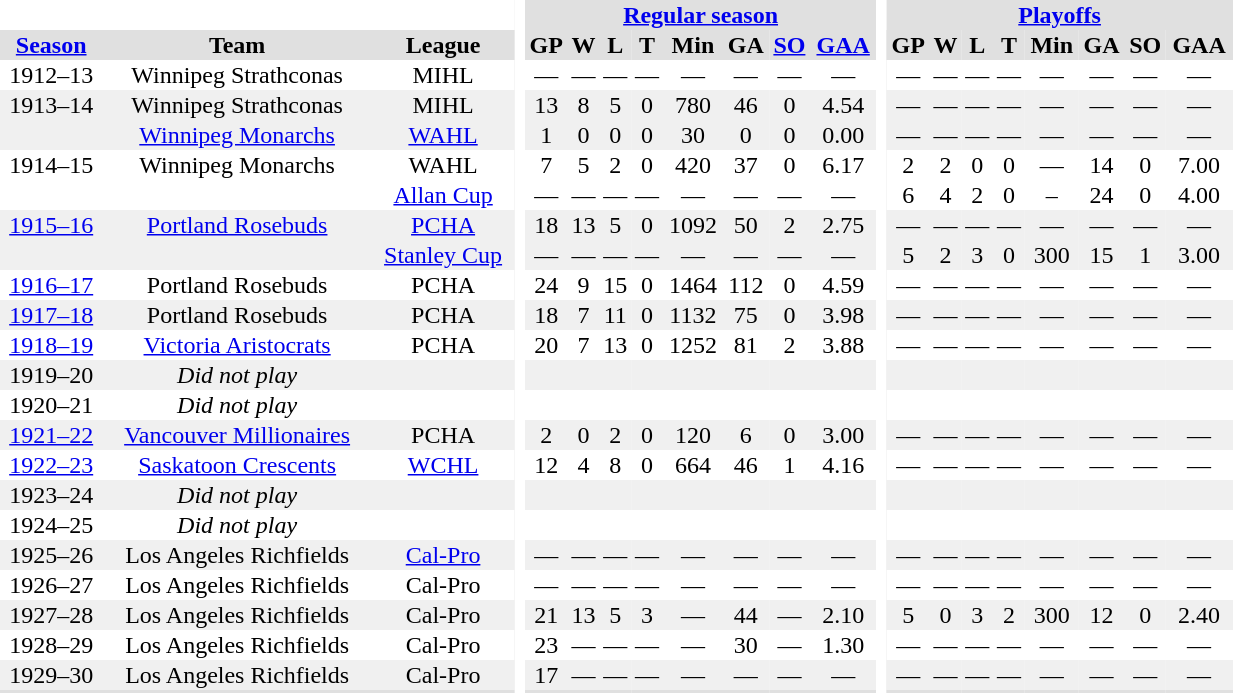<table BORDER="0" CELLPADDING="1" CELLSPACING="0" width="65%" style="text-align:center">
<tr bgcolor="#e0e0e0">
<th colspan="3" bgcolor="#ffffff"> </th>
<th rowspan="99" bgcolor="#ffffff"> </th>
<th colspan="8"><a href='#'>Regular season</a></th>
<th rowspan="99" bgcolor="#ffffff"> </th>
<th colspan="8"><a href='#'>Playoffs</a></th>
</tr>
<tr bgcolor="#e0e0e0">
<th><a href='#'>Season</a></th>
<th>Team</th>
<th>League</th>
<th>GP</th>
<th>W</th>
<th>L</th>
<th>T</th>
<th>Min</th>
<th>GA</th>
<th><a href='#'>SO</a></th>
<th><a href='#'>GAA</a></th>
<th>GP</th>
<th>W</th>
<th>L</th>
<th>T</th>
<th>Min</th>
<th>GA</th>
<th>SO</th>
<th>GAA</th>
</tr>
<tr>
<td>1912–13</td>
<td>Winnipeg Strathconas</td>
<td>MIHL</td>
<td>—</td>
<td>—</td>
<td>—</td>
<td>—</td>
<td>—</td>
<td>—</td>
<td>—</td>
<td>—</td>
<td>—</td>
<td>—</td>
<td>—</td>
<td>—</td>
<td>—</td>
<td>—</td>
<td>—</td>
<td>—</td>
</tr>
<tr bgcolor="#f0f0f0">
<td>1913–14</td>
<td>Winnipeg Strathconas</td>
<td>MIHL</td>
<td>13</td>
<td>8</td>
<td>5</td>
<td>0</td>
<td>780</td>
<td>46</td>
<td>0</td>
<td>4.54</td>
<td>—</td>
<td>—</td>
<td>—</td>
<td>—</td>
<td>—</td>
<td>—</td>
<td>—</td>
<td>—</td>
</tr>
<tr bgcolor="#f0f0f0">
<td></td>
<td><a href='#'>Winnipeg Monarchs</a></td>
<td><a href='#'>WAHL</a></td>
<td>1</td>
<td>0</td>
<td>0</td>
<td>0</td>
<td>30</td>
<td>0</td>
<td>0</td>
<td>0.00</td>
<td>—</td>
<td>—</td>
<td>—</td>
<td>—</td>
<td>—</td>
<td>—</td>
<td>—</td>
<td>—</td>
</tr>
<tr>
<td>1914–15</td>
<td>Winnipeg Monarchs</td>
<td>WAHL</td>
<td>7</td>
<td>5</td>
<td>2</td>
<td>0</td>
<td>420</td>
<td>37</td>
<td>0</td>
<td>6.17</td>
<td>2</td>
<td>2</td>
<td>0</td>
<td>0</td>
<td>—</td>
<td>14</td>
<td>0</td>
<td>7.00</td>
</tr>
<tr>
<td></td>
<td></td>
<td><a href='#'>Allan Cup</a></td>
<td>—</td>
<td>—</td>
<td>—</td>
<td>—</td>
<td>—</td>
<td>—</td>
<td>—</td>
<td>—</td>
<td>6</td>
<td>4</td>
<td>2</td>
<td>0</td>
<td>–</td>
<td>24</td>
<td>0</td>
<td>4.00</td>
</tr>
<tr bgcolor="#f0f0f0">
<td><a href='#'>1915–16</a></td>
<td><a href='#'>Portland Rosebuds</a></td>
<td><a href='#'>PCHA</a></td>
<td>18</td>
<td>13</td>
<td>5</td>
<td>0</td>
<td>1092</td>
<td>50</td>
<td>2</td>
<td>2.75</td>
<td>—</td>
<td>—</td>
<td>—</td>
<td>—</td>
<td>—</td>
<td>—</td>
<td>—</td>
<td>—</td>
</tr>
<tr bgcolor="#f0f0f0">
<td></td>
<td></td>
<td><a href='#'>Stanley Cup</a></td>
<td>—</td>
<td>—</td>
<td>—</td>
<td>—</td>
<td>—</td>
<td>—</td>
<td>—</td>
<td>—</td>
<td>5</td>
<td>2</td>
<td>3</td>
<td>0</td>
<td>300</td>
<td>15</td>
<td>1</td>
<td>3.00</td>
</tr>
<tr>
<td><a href='#'>1916–17</a></td>
<td>Portland Rosebuds</td>
<td>PCHA</td>
<td>24</td>
<td>9</td>
<td>15</td>
<td>0</td>
<td>1464</td>
<td>112</td>
<td>0</td>
<td>4.59</td>
<td>—</td>
<td>—</td>
<td>—</td>
<td>—</td>
<td>—</td>
<td>—</td>
<td>—</td>
<td>—</td>
</tr>
<tr bgcolor="#f0f0f0">
<td><a href='#'>1917–18</a></td>
<td>Portland Rosebuds</td>
<td>PCHA</td>
<td>18</td>
<td>7</td>
<td>11</td>
<td>0</td>
<td>1132</td>
<td>75</td>
<td>0</td>
<td>3.98</td>
<td>—</td>
<td>—</td>
<td>—</td>
<td>—</td>
<td>—</td>
<td>—</td>
<td>—</td>
<td>—</td>
</tr>
<tr>
<td><a href='#'>1918–19</a></td>
<td><a href='#'>Victoria Aristocrats</a></td>
<td>PCHA</td>
<td>20</td>
<td>7</td>
<td>13</td>
<td>0</td>
<td>1252</td>
<td>81</td>
<td>2</td>
<td>3.88</td>
<td>—</td>
<td>—</td>
<td>—</td>
<td>—</td>
<td>—</td>
<td>—</td>
<td>—</td>
<td>—</td>
</tr>
<tr bgcolor="#f0f0f0">
<td>1919–20</td>
<td><em>Did not play</em></td>
<td></td>
<td></td>
<td></td>
<td></td>
<td></td>
<td></td>
<td></td>
<td></td>
<td></td>
<td></td>
<td></td>
<td></td>
<td></td>
<td></td>
<td></td>
<td></td>
<td></td>
</tr>
<tr>
<td>1920–21</td>
<td><em>Did not play</em></td>
<td></td>
<td></td>
<td></td>
<td></td>
<td></td>
<td></td>
<td></td>
<td></td>
<td></td>
<td></td>
<td></td>
<td></td>
<td></td>
<td></td>
<td></td>
<td></td>
<td></td>
</tr>
<tr bgcolor="#f0f0f0">
<td><a href='#'>1921–22</a></td>
<td><a href='#'>Vancouver Millionaires</a></td>
<td>PCHA</td>
<td>2</td>
<td>0</td>
<td>2</td>
<td>0</td>
<td>120</td>
<td>6</td>
<td>0</td>
<td>3.00</td>
<td>—</td>
<td>—</td>
<td>—</td>
<td>—</td>
<td>—</td>
<td>—</td>
<td>—</td>
<td>—</td>
</tr>
<tr>
<td><a href='#'>1922–23</a></td>
<td><a href='#'>Saskatoon Crescents</a></td>
<td><a href='#'>WCHL</a></td>
<td>12</td>
<td>4</td>
<td>8</td>
<td>0</td>
<td>664</td>
<td>46</td>
<td>1</td>
<td>4.16</td>
<td>—</td>
<td>—</td>
<td>—</td>
<td>—</td>
<td>—</td>
<td>—</td>
<td>—</td>
<td>—</td>
</tr>
<tr bgcolor="#f0f0f0">
<td>1923–24</td>
<td><em>Did not play</em></td>
<td></td>
<td></td>
<td></td>
<td></td>
<td></td>
<td></td>
<td></td>
<td></td>
<td></td>
<td></td>
<td></td>
<td></td>
<td></td>
<td></td>
<td></td>
<td></td>
<td></td>
</tr>
<tr>
<td>1924–25</td>
<td><em>Did not play</em></td>
<td></td>
<td></td>
<td></td>
<td></td>
<td></td>
<td></td>
<td></td>
<td></td>
<td></td>
<td></td>
<td></td>
<td></td>
<td></td>
<td></td>
<td></td>
<td></td>
<td></td>
</tr>
<tr bgcolor="#f0f0f0">
<td>1925–26</td>
<td>Los Angeles Richfields</td>
<td><a href='#'>Cal-Pro</a></td>
<td>—</td>
<td>—</td>
<td>—</td>
<td>—</td>
<td>—</td>
<td>—</td>
<td>—</td>
<td>—</td>
<td>—</td>
<td>—</td>
<td>—</td>
<td>—</td>
<td>—</td>
<td>—</td>
<td>—</td>
<td>—</td>
</tr>
<tr>
<td>1926–27</td>
<td>Los Angeles Richfields</td>
<td>Cal-Pro</td>
<td>—</td>
<td>—</td>
<td>—</td>
<td>—</td>
<td>—</td>
<td>—</td>
<td>—</td>
<td>—</td>
<td>—</td>
<td>—</td>
<td>—</td>
<td>—</td>
<td>—</td>
<td>—</td>
<td>—</td>
<td>—</td>
</tr>
<tr bgcolor="#f0f0f0">
<td>1927–28</td>
<td>Los Angeles Richfields</td>
<td>Cal-Pro</td>
<td>21</td>
<td>13</td>
<td>5</td>
<td>3</td>
<td>—</td>
<td>44</td>
<td>—</td>
<td>2.10</td>
<td>5</td>
<td>0</td>
<td>3</td>
<td>2</td>
<td>300</td>
<td>12</td>
<td>0</td>
<td>2.40</td>
</tr>
<tr>
<td>1928–29</td>
<td>Los Angeles Richfields</td>
<td>Cal-Pro</td>
<td>23</td>
<td>—</td>
<td>—</td>
<td>—</td>
<td>—</td>
<td>30</td>
<td>—</td>
<td>1.30</td>
<td>—</td>
<td>—</td>
<td>—</td>
<td>—</td>
<td>—</td>
<td>—</td>
<td>—</td>
<td>—</td>
</tr>
<tr bgcolor="#f0f0f0">
<td>1929–30</td>
<td>Los Angeles Richfields</td>
<td>Cal-Pro</td>
<td>17</td>
<td>—</td>
<td>—</td>
<td>—</td>
<td>—</td>
<td>—</td>
<td>—</td>
<td>—</td>
<td>—</td>
<td>—</td>
<td>—</td>
<td>—</td>
<td>—</td>
<td>—</td>
<td>—</td>
<td>—</td>
</tr>
<tr bgcolor="#e0e0e0">
<th colspan="3"></th>
<th></th>
<th></th>
<th></th>
<th></th>
<th></th>
<th></th>
<th></th>
<th></th>
<th></th>
<th></th>
<th></th>
<th></th>
<th></th>
<th></th>
<th></th>
<th></th>
</tr>
</table>
